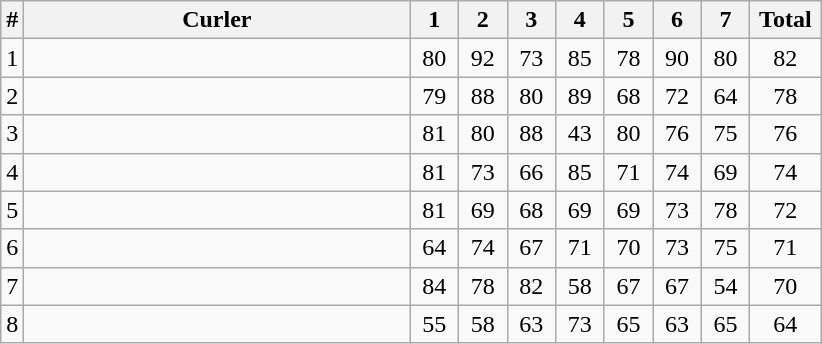<table class="wikitable sortable" style="text-align:center">
<tr>
<th>#</th>
<th width=250>Curler</th>
<th width=25>1</th>
<th width=25>2</th>
<th width=25>3</th>
<th width=25>4</th>
<th width=25>5</th>
<th width=25>6</th>
<th width=25>7</th>
<th width=40>Total</th>
</tr>
<tr>
<td>1</td>
<td align=left></td>
<td>80</td>
<td>92</td>
<td>73</td>
<td>85</td>
<td>78</td>
<td>90</td>
<td>80</td>
<td>82</td>
</tr>
<tr>
<td>2</td>
<td align=left></td>
<td>79</td>
<td>88</td>
<td>80</td>
<td>89</td>
<td>68</td>
<td>72</td>
<td>64</td>
<td>78</td>
</tr>
<tr>
<td>3</td>
<td align=left></td>
<td>81</td>
<td>80</td>
<td>88</td>
<td>43</td>
<td>80</td>
<td>76</td>
<td>75</td>
<td>76</td>
</tr>
<tr>
<td>4</td>
<td align=left></td>
<td>81</td>
<td>73</td>
<td>66</td>
<td>85</td>
<td>71</td>
<td>74</td>
<td>69</td>
<td>74</td>
</tr>
<tr>
<td>5</td>
<td align=left></td>
<td>81</td>
<td>69</td>
<td>68</td>
<td>69</td>
<td>69</td>
<td>73</td>
<td>78</td>
<td>72</td>
</tr>
<tr>
<td>6</td>
<td align=left></td>
<td>64</td>
<td>74</td>
<td>67</td>
<td>71</td>
<td>70</td>
<td>73</td>
<td>75</td>
<td>71</td>
</tr>
<tr>
<td>7</td>
<td align=left></td>
<td>84</td>
<td>78</td>
<td>82</td>
<td>58</td>
<td>67</td>
<td>67</td>
<td>54</td>
<td>70</td>
</tr>
<tr>
<td>8</td>
<td align=left></td>
<td>55</td>
<td>58</td>
<td>63</td>
<td>73</td>
<td>65</td>
<td>63</td>
<td>65</td>
<td>64</td>
</tr>
</table>
